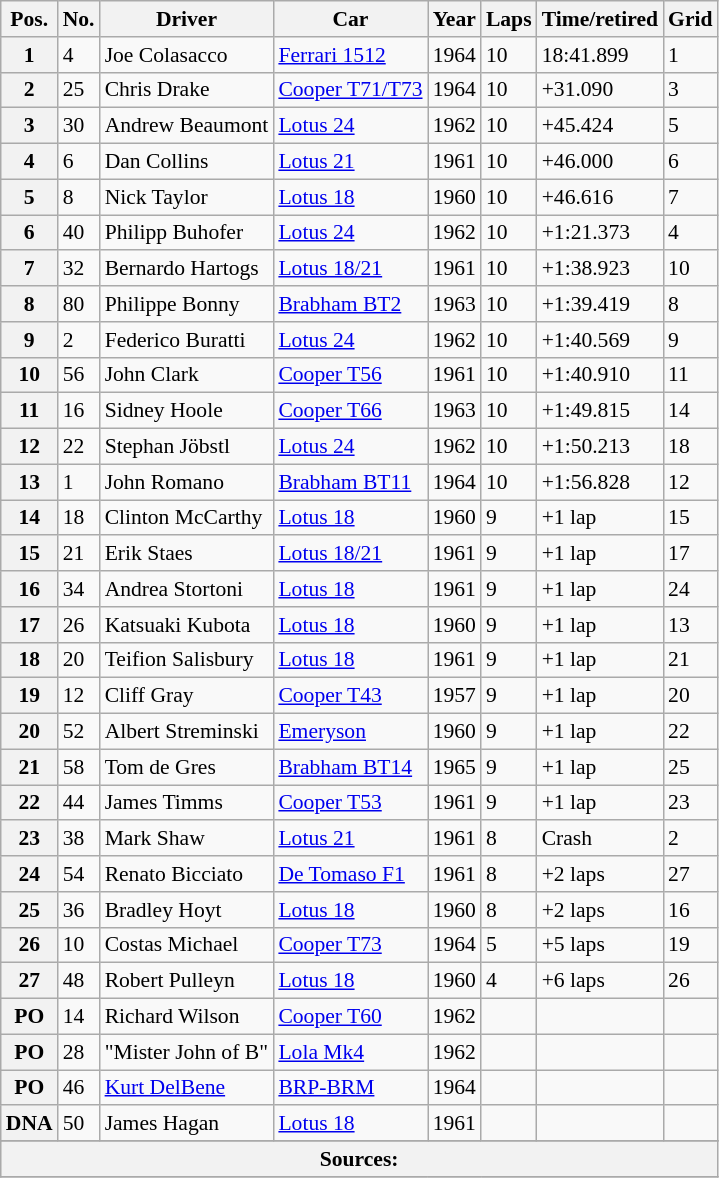<table class="wikitable" style="font-size:90%">
<tr>
<th>Pos.</th>
<th>No.</th>
<th>Driver</th>
<th>Car</th>
<th>Year</th>
<th>Laps</th>
<th>Time/retired</th>
<th>Grid</th>
</tr>
<tr>
<th>1</th>
<td>4</td>
<td> Joe Colasacco</td>
<td><a href='#'>Ferrari 1512</a></td>
<td>1964</td>
<td>10</td>
<td>18:41.899</td>
<td>1</td>
</tr>
<tr>
<th>2</th>
<td>25</td>
<td> Chris Drake</td>
<td><a href='#'>Cooper T71/T73</a></td>
<td>1964</td>
<td>10</td>
<td>+31.090</td>
<td>3</td>
</tr>
<tr>
<th>3</th>
<td>30</td>
<td> Andrew Beaumont</td>
<td><a href='#'>Lotus 24</a></td>
<td>1962</td>
<td>10</td>
<td>+45.424</td>
<td>5</td>
</tr>
<tr>
<th>4</th>
<td>6</td>
<td> Dan Collins</td>
<td><a href='#'>Lotus 21</a></td>
<td>1961</td>
<td>10</td>
<td>+46.000</td>
<td>6</td>
</tr>
<tr>
<th>5</th>
<td>8</td>
<td> Nick Taylor</td>
<td><a href='#'>Lotus 18</a></td>
<td>1960</td>
<td>10</td>
<td>+46.616</td>
<td>7</td>
</tr>
<tr>
<th>6</th>
<td>40</td>
<td> Philipp Buhofer</td>
<td><a href='#'>Lotus 24</a></td>
<td>1962</td>
<td>10</td>
<td>+1:21.373</td>
<td>4</td>
</tr>
<tr>
<th>7</th>
<td>32</td>
<td> Bernardo Hartogs</td>
<td><a href='#'>Lotus 18/21</a></td>
<td>1961</td>
<td>10</td>
<td>+1:38.923</td>
<td>10</td>
</tr>
<tr>
<th>8</th>
<td>80</td>
<td> Philippe Bonny</td>
<td><a href='#'>Brabham BT2</a></td>
<td>1963</td>
<td>10</td>
<td>+1:39.419</td>
<td>8</td>
</tr>
<tr>
<th>9</th>
<td>2</td>
<td> Federico Buratti</td>
<td><a href='#'>Lotus 24</a></td>
<td>1962</td>
<td>10</td>
<td>+1:40.569</td>
<td>9</td>
</tr>
<tr>
<th>10</th>
<td>56</td>
<td> John Clark</td>
<td><a href='#'>Cooper T56</a></td>
<td>1961</td>
<td>10</td>
<td>+1:40.910</td>
<td>11</td>
</tr>
<tr>
<th>11</th>
<td>16</td>
<td> Sidney Hoole</td>
<td><a href='#'>Cooper T66</a></td>
<td>1963</td>
<td>10</td>
<td>+1:49.815</td>
<td>14</td>
</tr>
<tr>
<th>12</th>
<td>22</td>
<td> Stephan Jöbstl</td>
<td><a href='#'>Lotus 24</a></td>
<td>1962</td>
<td>10</td>
<td>+1:50.213</td>
<td>18</td>
</tr>
<tr>
<th>13</th>
<td>1</td>
<td> John Romano</td>
<td><a href='#'>Brabham BT11</a></td>
<td>1964</td>
<td>10</td>
<td>+1:56.828</td>
<td>12</td>
</tr>
<tr>
<th>14</th>
<td>18</td>
<td> Clinton McCarthy</td>
<td><a href='#'>Lotus 18</a></td>
<td>1960</td>
<td>9</td>
<td>+1 lap</td>
<td>15</td>
</tr>
<tr>
<th>15</th>
<td>21</td>
<td> Erik Staes</td>
<td><a href='#'>Lotus 18/21</a></td>
<td>1961</td>
<td>9</td>
<td>+1 lap</td>
<td>17</td>
</tr>
<tr>
<th>16</th>
<td>34</td>
<td> Andrea Stortoni</td>
<td><a href='#'>Lotus 18</a></td>
<td>1961</td>
<td>9</td>
<td>+1 lap</td>
<td>24</td>
</tr>
<tr>
<th>17</th>
<td>26</td>
<td> Katsuaki Kubota</td>
<td><a href='#'>Lotus 18</a></td>
<td>1960</td>
<td>9</td>
<td>+1 lap</td>
<td>13</td>
</tr>
<tr>
<th>18</th>
<td>20</td>
<td> Teifion Salisbury</td>
<td><a href='#'>Lotus 18</a></td>
<td>1961</td>
<td>9</td>
<td>+1 lap</td>
<td>21</td>
</tr>
<tr>
<th>19</th>
<td>12</td>
<td> Cliff Gray</td>
<td><a href='#'>Cooper T43</a></td>
<td>1957</td>
<td>9</td>
<td>+1 lap</td>
<td>20</td>
</tr>
<tr>
<th>20</th>
<td>52</td>
<td> Albert Streminski</td>
<td><a href='#'>Emeryson</a></td>
<td>1960</td>
<td>9</td>
<td>+1 lap</td>
<td>22</td>
</tr>
<tr>
<th>21</th>
<td>58</td>
<td> Tom de Gres</td>
<td><a href='#'>Brabham BT14</a></td>
<td>1965</td>
<td>9</td>
<td>+1 lap</td>
<td>25</td>
</tr>
<tr>
<th>22</th>
<td>44</td>
<td> James Timms</td>
<td><a href='#'>Cooper T53</a></td>
<td>1961</td>
<td>9</td>
<td>+1 lap</td>
<td>23</td>
</tr>
<tr>
<th>23</th>
<td>38</td>
<td> Mark Shaw</td>
<td><a href='#'>Lotus 21</a></td>
<td>1961</td>
<td>8</td>
<td>Crash</td>
<td>2</td>
</tr>
<tr>
<th>24</th>
<td>54</td>
<td> Renato Bicciato</td>
<td><a href='#'>De Tomaso F1</a></td>
<td>1961</td>
<td>8</td>
<td>+2 laps</td>
<td>27</td>
</tr>
<tr>
<th>25</th>
<td>36</td>
<td> Bradley Hoyt</td>
<td><a href='#'>Lotus 18</a></td>
<td>1960</td>
<td>8</td>
<td>+2 laps</td>
<td>16</td>
</tr>
<tr>
<th>26</th>
<td>10</td>
<td> Costas Michael</td>
<td><a href='#'>Cooper T73</a></td>
<td>1964</td>
<td>5</td>
<td>+5 laps</td>
<td>19</td>
</tr>
<tr>
<th>27</th>
<td>48</td>
<td> Robert Pulleyn</td>
<td><a href='#'>Lotus 18</a></td>
<td>1960</td>
<td>4</td>
<td>+6 laps</td>
<td>26</td>
</tr>
<tr>
<th>PO</th>
<td>14</td>
<td> Richard Wilson</td>
<td><a href='#'>Cooper T60</a></td>
<td>1962</td>
<td></td>
<td></td>
<td></td>
</tr>
<tr>
<th>PO</th>
<td>28</td>
<td> "Mister John of B"</td>
<td><a href='#'>Lola Mk4</a></td>
<td>1962</td>
<td></td>
<td></td>
<td></td>
</tr>
<tr>
<th>PO</th>
<td>46</td>
<td> <a href='#'>Kurt DelBene</a></td>
<td><a href='#'>BRP-BRM</a></td>
<td>1964</td>
<td></td>
<td></td>
<td></td>
</tr>
<tr>
<th>DNA</th>
<td>50</td>
<td> James Hagan</td>
<td><a href='#'>Lotus 18</a></td>
<td>1961</td>
<td></td>
<td></td>
<td></td>
</tr>
<tr>
</tr>
<tr style="background-color:#E5E4E2" align="center">
<th colspan=8>Sources:</th>
</tr>
<tr>
</tr>
</table>
